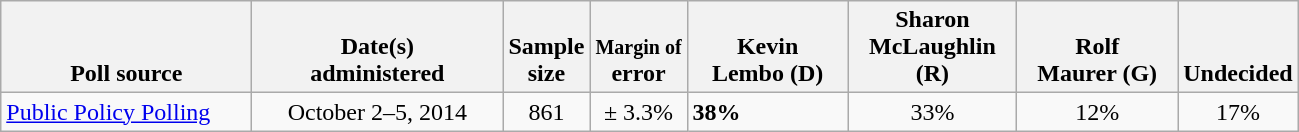<table class="wikitable">
<tr valign= bottom>
<th style="width:160px;">Poll source</th>
<th style="width:160px;">Date(s)<br>administered</th>
<th class=small>Sample<br>size</th>
<th><small>Margin of</small><br>error</th>
<th style="width:100px;">Kevin<br>Lembo (D)</th>
<th style="width:105px;">Sharon<br>McLaughlin (R)</th>
<th style="width:100px;">Rolf<br>Maurer (G)</th>
<th>Undecided</th>
</tr>
<tr>
<td><a href='#'>Public Policy Polling</a></td>
<td align=center>October 2–5, 2014</td>
<td align=center>861</td>
<td align=center>± 3.3%</td>
<td><strong>38%</strong></td>
<td align=center>33%</td>
<td align=center>12%</td>
<td align=center>17%</td>
</tr>
</table>
